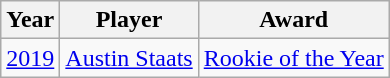<table class="wikitable">
<tr>
<th>Year</th>
<th>Player</th>
<th>Award</th>
</tr>
<tr>
<td><a href='#'>2019</a></td>
<td><a href='#'>Austin Staats</a></td>
<td><a href='#'>Rookie of the Year</a></td>
</tr>
</table>
